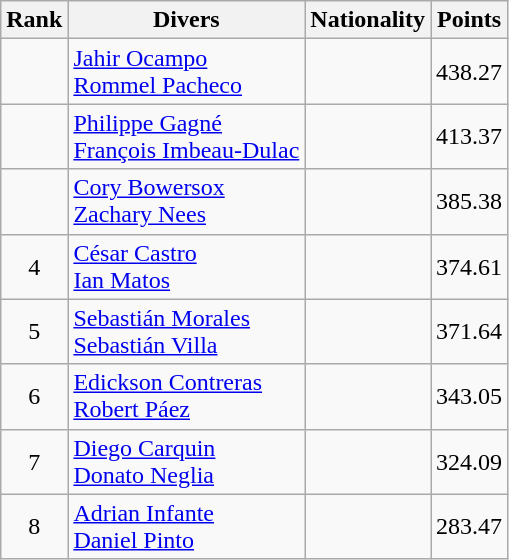<table class="wikitable">
<tr>
<th>Rank</th>
<th>Divers</th>
<th>Nationality</th>
<th>Points</th>
</tr>
<tr>
<td align=center></td>
<td><a href='#'>Jahir Ocampo</a><br><a href='#'>Rommel Pacheco</a></td>
<td></td>
<td align=center>438.27</td>
</tr>
<tr>
<td align=center></td>
<td><a href='#'>Philippe Gagné</a><br><a href='#'>François Imbeau-Dulac</a></td>
<td></td>
<td align=center>413.37</td>
</tr>
<tr>
<td align=center></td>
<td><a href='#'>Cory Bowersox</a><br><a href='#'>Zachary Nees</a></td>
<td></td>
<td align=center>385.38</td>
</tr>
<tr>
<td align=center>4</td>
<td><a href='#'>César Castro</a><br><a href='#'>Ian Matos</a></td>
<td></td>
<td align=center>374.61</td>
</tr>
<tr>
<td align=center>5</td>
<td><a href='#'>Sebastián Morales</a><br><a href='#'>Sebastián Villa</a></td>
<td></td>
<td align=center>371.64</td>
</tr>
<tr>
<td align=center>6</td>
<td><a href='#'>Edickson Contreras</a><br><a href='#'>Robert Páez</a></td>
<td></td>
<td align=center>343.05</td>
</tr>
<tr>
<td align=center>7</td>
<td><a href='#'>Diego Carquin</a><br><a href='#'>Donato Neglia</a></td>
<td></td>
<td align=center>324.09</td>
</tr>
<tr>
<td align=center>8</td>
<td><a href='#'>Adrian Infante</a><br><a href='#'>Daniel Pinto</a></td>
<td></td>
<td align=center>283.47</td>
</tr>
</table>
